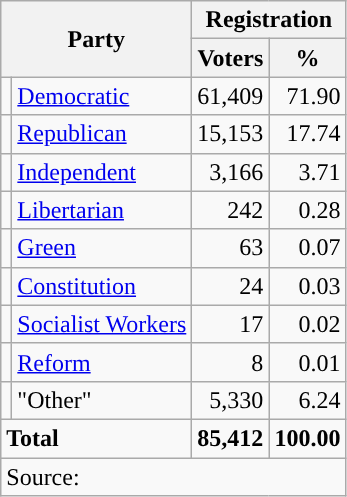<table class="wikitable">
<tr>
<th colspan="2" rowspan="2">Party</th>
<th colspan="2">Registration</th>
</tr>
<tr>
<th>Voters</th>
<th>%</th>
</tr>
<tr>
<td style="background-color:"></td>
<td><a href='#'>Democratic</a></td>
<td style="text-align:right;">61,409</td>
<td style="text-align:right;">71.90</td>
</tr>
<tr>
<td style="background-color:"></td>
<td><a href='#'>Republican</a></td>
<td style="text-align:right;">15,153</td>
<td style="text-align:right;">17.74</td>
</tr>
<tr>
<td style="background-color:"></td>
<td><a href='#'>Independent</a></td>
<td style="text-align:right;">3,166</td>
<td style="text-align:right;">3.71</td>
</tr>
<tr>
<td style="background-color:"></td>
<td><a href='#'>Libertarian</a></td>
<td style="text-align:right;">242</td>
<td style="text-align:right;">0.28</td>
</tr>
<tr>
<td style="background-color:"></td>
<td><a href='#'>Green</a></td>
<td style="text-align:right;">63</td>
<td style="text-align:right;">0.07</td>
</tr>
<tr>
<td style="background-color:"></td>
<td><a href='#'>Constitution</a></td>
<td style="text-align:right;">24</td>
<td style="text-align:right;">0.03</td>
</tr>
<tr>
<td style="background-color:"></td>
<td><a href='#'>Socialist Workers</a></td>
<td style="text-align:right;">17</td>
<td style="text-align:right;">0.02</td>
</tr>
<tr>
<td style="background-color:"></td>
<td><a href='#'>Reform</a></td>
<td style="text-align:right;">8</td>
<td style="text-align:right;">0.01</td>
</tr>
<tr>
<td></td>
<td>"Other"</td>
<td style="text-align:right;">5,330</td>
<td style="text-align:right;">6.24</td>
</tr>
<tr>
<td colspan="2"><strong>Total</strong></td>
<td style="text-align:right;"><strong>85,412</strong></td>
<td style="text-align:right;"><strong>100.00</strong></td>
</tr>
<tr>
<td colspan="4">Source: <em></em></td>
</tr>
</table>
